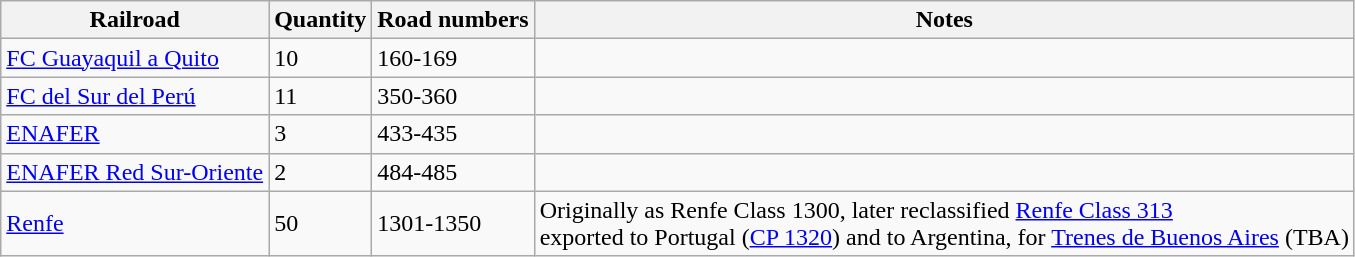<table class="wikitable">
<tr>
<th>Railroad</th>
<th>Quantity</th>
<th>Road numbers</th>
<th>Notes</th>
</tr>
<tr>
<td><a href='#'>FC Guayaquil a Quito</a></td>
<td>10</td>
<td>160-169</td>
<td></td>
</tr>
<tr>
<td><a href='#'>FC del Sur del Perú</a></td>
<td>11</td>
<td>350-360</td>
<td></td>
</tr>
<tr>
<td><a href='#'>ENAFER</a></td>
<td>3</td>
<td>433-435</td>
<td></td>
</tr>
<tr>
<td><a href='#'>ENAFER Red Sur-Oriente</a></td>
<td>2</td>
<td>484-485</td>
<td></td>
</tr>
<tr>
<td><a href='#'>Renfe</a></td>
<td>50</td>
<td>1301-1350</td>
<td>Originally as Renfe Class 1300, later reclassified <a href='#'>Renfe Class 313</a><br>exported to Portugal (<a href='#'>CP 1320</a>) and to Argentina, for <a href='#'>Trenes de Buenos Aires</a> (TBA)</td>
</tr>
</table>
